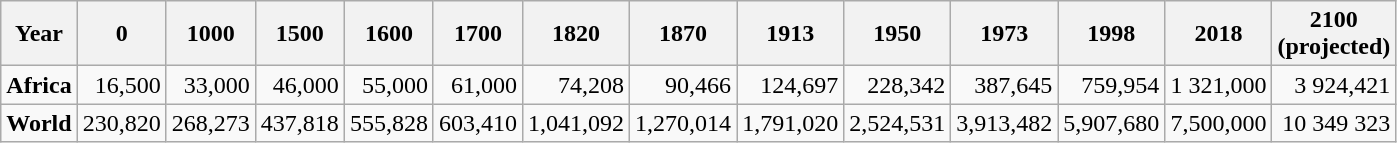<table class="wikitable " style="text-align:right">
<tr>
<th scope="col">Year</th>
<th scope="col">0</th>
<th scope="col">1000</th>
<th scope="col">1500</th>
<th scope="col">1600</th>
<th scope="col">1700</th>
<th scope="col">1820</th>
<th scope="col">1870</th>
<th scope="col">1913</th>
<th scope="col">1950</th>
<th scope="col">1973</th>
<th scope="col">1998</th>
<th scope="col">2018</th>
<th scope="col">2100<br>(projected)</th>
</tr>
<tr>
<td><strong>Africa</strong></td>
<td>16,500</td>
<td>33,000</td>
<td>46,000</td>
<td>55,000</td>
<td>61,000</td>
<td>74,208</td>
<td>90,466</td>
<td>124,697</td>
<td>228,342</td>
<td>387,645</td>
<td>759,954</td>
<td>1 321,000</td>
<td>3 924,421</td>
</tr>
<tr>
<td><strong>World</strong></td>
<td>230,820</td>
<td>268,273</td>
<td>437,818</td>
<td>555,828</td>
<td>603,410</td>
<td>1,041,092</td>
<td>1,270,014</td>
<td>1,791,020</td>
<td>2,524,531</td>
<td>3,913,482</td>
<td>5,907,680</td>
<td>7,500,000</td>
<td>10 349 323</td>
</tr>
</table>
